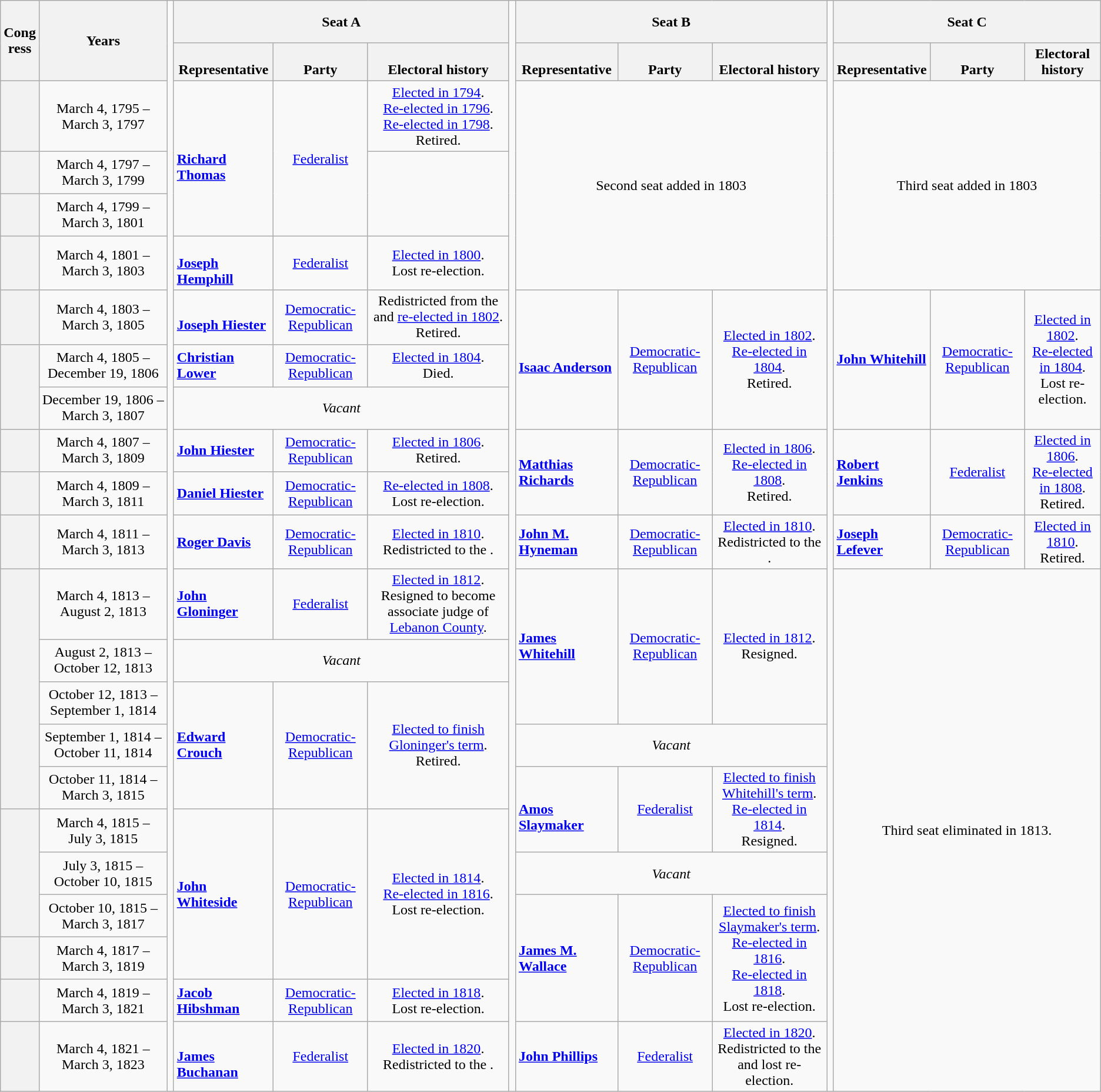<table class=wikitable style=text-align:center>
<tr style="height:3em">
<th rowspan=2>Cong<br>ress</th>
<th rowspan=2>Years</th>
<td rowspan=99></td>
<th colspan=3>Seat A</th>
<td rowspan=99></td>
<th colspan=3>Seat B</th>
<td rowspan=99></td>
<th colspan=3>Seat C</th>
</tr>
<tr valign=bottom>
<th>Representative</th>
<th>Party</th>
<th>Electoral history</th>
<th>Representative</th>
<th>Party</th>
<th>Electoral history</th>
<th>Representative</th>
<th>Party</th>
<th>Electoral history</th>
</tr>
<tr style="height:3em">
<th></th>
<td nowrap>March 4, 1795 –<br>March 3, 1797</td>
<td rowspan=3 align=left><br><strong><a href='#'>Richard Thomas</a></strong><br></td>
<td rowspan=3 ><a href='#'>Federalist</a></td>
<td><a href='#'>Elected in 1794</a>.<br><a href='#'>Re-elected in 1796</a>.<br><a href='#'>Re-elected in 1798</a>.<br>Retired.</td>
<td rowspan=4 colspan=3>Second seat added in 1803</td>
<td rowspan=4 colspan=3>Third seat added in 1803</td>
</tr>
<tr style="height:3em">
<th></th>
<td nowrap>March 4, 1797 –<br>March 3, 1799</td>
</tr>
<tr style="height:3em">
<th></th>
<td nowrap>March 4, 1799 –<br>March 3, 1801</td>
</tr>
<tr style="height:3em">
<th></th>
<td nowrap>March 4, 1801 –<br>March 3, 1803</td>
<td align=left><br><strong><a href='#'>Joseph Hemphill</a></strong><br></td>
<td><a href='#'>Federalist</a></td>
<td><a href='#'>Elected in 1800</a>.<br>Lost re-election.</td>
</tr>
<tr style="height:3em">
<th></th>
<td nowrap>March 4, 1803 –<br>March 3, 1805</td>
<td align=left><br><strong><a href='#'>Joseph Hiester</a></strong><br></td>
<td><a href='#'>Democratic-Republican</a></td>
<td>Redistricted from the  and <a href='#'>re-elected in 1802</a>.<br>Retired.</td>
<td rowspan=3 align=left><br><strong><a href='#'>Isaac Anderson</a></strong><br></td>
<td rowspan=3 ><a href='#'>Democratic-Republican</a></td>
<td rowspan=3><a href='#'>Elected in 1802</a>.<br><a href='#'>Re-elected in 1804</a>.<br>Retired.</td>
<td rowspan=3 align=left><strong><a href='#'>John Whitehill</a></strong><br></td>
<td rowspan=3 ><a href='#'>Democratic-Republican</a></td>
<td rowspan=3><a href='#'>Elected in 1802</a>.<br><a href='#'>Re-elected in 1804</a>.<br>Lost re-election.</td>
</tr>
<tr style="height:3em">
<th rowspan=2></th>
<td nowrap>March 4, 1805 –<br>December 19, 1806</td>
<td align=left><strong><a href='#'>Christian Lower</a></strong><br></td>
<td><a href='#'>Democratic-Republican</a></td>
<td><a href='#'>Elected in 1804</a>.<br>Died.</td>
</tr>
<tr style="height:3em">
<td nowrap>December 19, 1806 –<br>March 3, 1807</td>
<td colspan=3><em>Vacant</em></td>
</tr>
<tr style="height:3em">
<th></th>
<td nowrap>March 4, 1807 –<br>March 3, 1809</td>
<td align=left><strong><a href='#'>John Hiester</a></strong><br></td>
<td><a href='#'>Democratic-Republican</a></td>
<td><a href='#'>Elected in 1806</a>.<br>Retired.</td>
<td rowspan=2 align=left><strong><a href='#'>Matthias Richards</a></strong><br></td>
<td rowspan=2 ><a href='#'>Democratic-Republican</a></td>
<td rowspan=2><a href='#'>Elected in 1806</a>.<br><a href='#'>Re-elected in 1808</a>.<br>Retired.</td>
<td rowspan=2 align=left><strong><a href='#'>Robert Jenkins</a></strong><br></td>
<td rowspan=2 ><a href='#'>Federalist</a></td>
<td rowspan=2><a href='#'>Elected in 1806</a>.<br><a href='#'>Re-elected in 1808</a>.<br>Retired.</td>
</tr>
<tr style="height:3em">
<th></th>
<td nowrap>March 4, 1809 –<br>March 3, 1811</td>
<td align=left><strong><a href='#'>Daniel Hiester</a></strong><br></td>
<td><a href='#'>Democratic-Republican</a></td>
<td><a href='#'>Re-elected in 1808</a>.<br>Lost re-election.</td>
</tr>
<tr style="height:3em">
<th></th>
<td nowrap>March 4, 1811 –<br>March 3, 1813</td>
<td align=left><strong><a href='#'>Roger Davis</a></strong><br></td>
<td><a href='#'>Democratic-Republican</a></td>
<td><a href='#'>Elected in 1810</a>.<br>Redistricted to the .</td>
<td align=left><strong><a href='#'>John M. Hyneman</a></strong><br></td>
<td><a href='#'>Democratic-Republican</a></td>
<td><a href='#'>Elected in 1810</a>.<br>Redistricted to the .</td>
<td align=left><strong><a href='#'>Joseph Lefever</a></strong><br></td>
<td><a href='#'>Democratic-Republican</a></td>
<td><a href='#'>Elected in 1810</a>.<br>Retired.</td>
</tr>
<tr style="height:3em">
<th rowspan=5></th>
<td nowrap>March 4, 1813 –<br>August 2, 1813</td>
<td align=left><strong><a href='#'>John Gloninger</a></strong><br></td>
<td><a href='#'>Federalist</a></td>
<td><a href='#'>Elected in 1812</a>.<br>Resigned to become associate judge of <a href='#'>Lebanon County</a>.</td>
<td rowspan=3 align=left><strong><a href='#'>James Whitehill</a></strong><br></td>
<td rowspan=3 ><a href='#'>Democratic-Republican</a></td>
<td rowspan=3><a href='#'>Elected in 1812</a>.<br>Resigned.</td>
<td rowspan=99 colspan=3>Third seat eliminated in 1813.</td>
</tr>
<tr style="height:3em">
<td nowrap>August 2, 1813 –<br>October 12, 1813</td>
<td colspan=3><em>Vacant</em></td>
</tr>
<tr style="height:3em">
<td nowrap>October 12, 1813 –<br>September 1, 1814</td>
<td rowspan=3 align=left><strong><a href='#'>Edward Crouch</a></strong><br></td>
<td rowspan=3 ><a href='#'>Democratic-Republican</a></td>
<td rowspan=3><a href='#'>Elected to finish Gloninger's term</a>.<br>Retired.</td>
</tr>
<tr style="height:3em">
<td nowrap>September 1, 1814 –<br>October 11, 1814</td>
<td colspan=3><em>Vacant</em></td>
</tr>
<tr style="height:3em">
<td nowrap>October 11, 1814 –<br>March 3, 1815</td>
<td rowspan=2 align=left><br><strong><a href='#'>Amos Slaymaker</a></strong><br></td>
<td rowspan=2 ><a href='#'>Federalist</a></td>
<td rowspan=2><a href='#'>Elected to finish Whitehill's term</a>.<br><a href='#'>Re-elected in 1814</a>.<br>Resigned.</td>
</tr>
<tr style="height:3em">
<th rowspan=3></th>
<td nowrap>March 4, 1815 –<br>July 3, 1815</td>
<td rowspan=4 align=left><strong><a href='#'>John Whiteside</a></strong><br></td>
<td rowspan=4 ><a href='#'>Democratic-Republican</a></td>
<td rowspan=4><a href='#'>Elected in 1814</a>.<br><a href='#'>Re-elected in 1816</a>.<br>Lost re-election.</td>
</tr>
<tr style="height:3em">
<td nowrap>July 3, 1815 –<br>October 10, 1815</td>
<td colspan=3><em>Vacant</em></td>
</tr>
<tr style="height:3em">
<td nowrap>October 10, 1815 –<br>March 3, 1817</td>
<td rowspan=3 align=left><strong><a href='#'>James M. Wallace</a></strong><br></td>
<td rowspan=3 ><a href='#'>Democratic-Republican</a></td>
<td rowspan=3><a href='#'>Elected to finish Slaymaker's term</a>.<br><a href='#'>Re-elected in 1816</a>.<br><a href='#'>Re-elected in 1818</a>.<br>Lost re-election.</td>
</tr>
<tr style="height:3em">
<th></th>
<td nowrap>March 4, 1817 –<br>March 3, 1819</td>
</tr>
<tr style="height:3em">
<th></th>
<td nowrap>March 4, 1819 –<br>March 3, 1821</td>
<td align=left><strong><a href='#'>Jacob Hibshman</a></strong><br></td>
<td><a href='#'>Democratic-Republican</a></td>
<td><a href='#'>Elected in 1818</a>.<br>Lost re-election.</td>
</tr>
<tr style="height:3em">
<th></th>
<td nowrap>March 4, 1821 –<br>March 3, 1823</td>
<td align=left><br><strong><a href='#'>James Buchanan</a></strong><br></td>
<td><a href='#'>Federalist</a></td>
<td><a href='#'>Elected in 1820</a>.<br>Redistricted to the .</td>
<td align=left><strong><a href='#'>John Phillips</a></strong><br></td>
<td><a href='#'>Federalist</a></td>
<td><a href='#'>Elected in 1820</a>.<br>Redistricted to the  and lost re-election.</td>
</tr>
</table>
